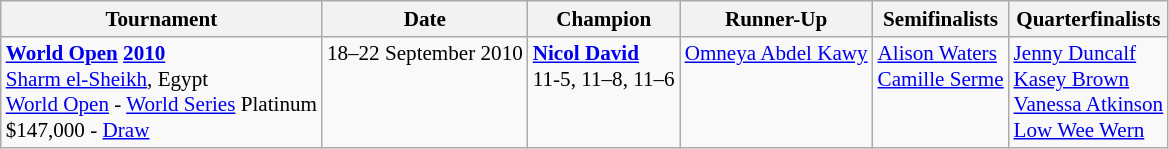<table class="wikitable" style="font-size:88%">
<tr>
<th>Tournament</th>
<th>Date</th>
<th>Champion</th>
<th>Runner-Up</th>
<th>Semifinalists</th>
<th>Quarterfinalists</th>
</tr>
<tr valign=top>
<td><strong><a href='#'>World Open</a> <a href='#'>2010</a></strong><br> <a href='#'>Sharm el-Sheikh</a>, Egypt<br><a href='#'>World Open</a> - <a href='#'>World Series</a> Platinum<br>$147,000 - <a href='#'>Draw</a></td>
<td>18–22 September 2010</td>
<td> <strong><a href='#'>Nicol David</a></strong><br>11-5, 11–8, 11–6</td>
<td> <a href='#'>Omneya Abdel Kawy</a></td>
<td> <a href='#'>Alison Waters</a><br> <a href='#'>Camille Serme</a></td>
<td> <a href='#'>Jenny Duncalf</a><br> <a href='#'>Kasey Brown</a><br> <a href='#'>Vanessa Atkinson</a><br> <a href='#'>Low Wee Wern</a></td>
</tr>
</table>
